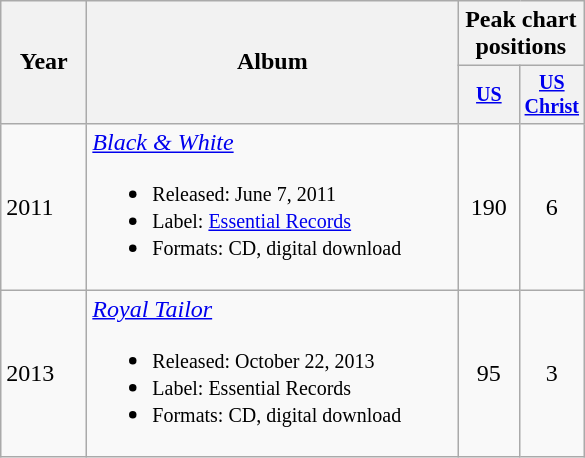<table class="wikitable">
<tr>
<th rowspan="2" style="width:50px;">Year</th>
<th rowspan="2" style="width:15em;">Album</th>
<th colspan="2">Peak chart positions</th>
</tr>
<tr style="font-size:smaller;">
<th style="width:35px;"><a href='#'>US</a></th>
<th style="width:35px;"><a href='#'>US Christ</a></th>
</tr>
<tr>
<td>2011</td>
<td><em><a href='#'>Black & White</a></em><br><ul><li><small>Released: June 7, 2011</small></li><li><small>Label: <a href='#'>Essential Records</a></small></li><li><small>Formats: CD, digital download</small></li></ul></td>
<td style="text-align:center;">190</td>
<td style="text-align:center;">6</td>
</tr>
<tr>
<td>2013</td>
<td><em><a href='#'>Royal Tailor</a></em><br><ul><li><small>Released: October 22, 2013</small></li><li><small>Label: Essential Records</small></li><li><small>Formats: CD, digital download</small></li></ul></td>
<td style="text-align:center;">95</td>
<td style="text-align:center;">3</td>
</tr>
</table>
